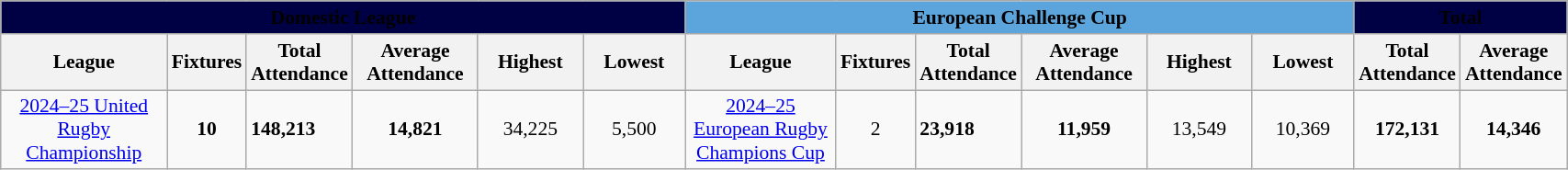<table class="wikitable sortable" style="font-size:90%; width:90%;">
<tr>
<td colspan="6" class="wikitable sortable" style="width:45%; background:#000044; text-align:center;"><span><strong>Domestic League</strong></span></td>
<td colspan="6" class="wikitable sortable" style="width:45%; background:#5CA5DC; text-align:center;"><span><strong>European Challenge Cup</strong></span></td>
<td colspan="2" class="wikitable sortable" style="width:45%; background:#000044; text-align:center;"><span><strong>Total</strong></span></td>
</tr>
<tr>
<th style="width:15%;">League</th>
<th style="width:5%;">Fixtures</th>
<th>Total Attendance</th>
<th style="width:10%;">Average Attendance</th>
<th style="width:10%;">Highest</th>
<th style="width:10%;">Lowest</th>
<th style="width:15%;">League</th>
<th style="width:5%;">Fixtures</th>
<th>Total Attendance</th>
<th style="width:10%;">Average Attendance</th>
<th style="width:10%;">Highest</th>
<th style="width:10%;">Lowest</th>
<th style="width:10%;">Total Attendance</th>
<th style="width:10%;"><strong>Average Attendance</strong></th>
</tr>
<tr>
<td align="center"><a href='#'>2024–25 United Rugby Championship</a></td>
<td align="center"><strong>10</strong></td>
<td><strong>148,213</strong></td>
<td align="center"><strong>14,821</strong></td>
<td align="center">34,225</td>
<td align="center">5,500</td>
<td align="center"><a href='#'>2024–25 European Rugby Champions Cup</a></td>
<td align="center">2</td>
<td><strong>23,918</strong></td>
<td align="center"><strong>11,959</strong></td>
<td align="center">13,549</td>
<td align="center">10,369</td>
<td align="center"><strong>172,131</strong></td>
<td align="center"><strong>14,346</strong></td>
</tr>
</table>
